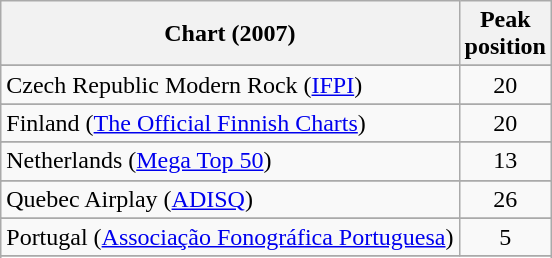<table class="wikitable sortable">
<tr>
<th>Chart (2007)</th>
<th>Peak<br>position</th>
</tr>
<tr>
</tr>
<tr>
</tr>
<tr>
</tr>
<tr>
</tr>
<tr>
</tr>
<tr>
</tr>
<tr>
<td>Czech Republic Modern Rock (<a href='#'>IFPI</a>)</td>
<td style="text-align:center;">20</td>
</tr>
<tr>
</tr>
<tr>
<td>Finland (<a href='#'>The Official Finnish Charts</a>)</td>
<td style="text-align:center;">20</td>
</tr>
<tr>
</tr>
<tr>
</tr>
<tr>
<td>Netherlands (<a href='#'>Mega Top 50</a>)</td>
<td style="text-align:center;">13</td>
</tr>
<tr>
</tr>
<tr>
</tr>
<tr>
</tr>
<tr>
<td>Quebec Airplay (<a href='#'>ADISQ</a>)</td>
<td style="text-align:center;">26</td>
</tr>
<tr>
</tr>
<tr>
</tr>
<tr>
</tr>
<tr>
<td>Portugal (<a href='#'>Associação Fonográfica Portuguesa</a>)</td>
<td style="text-align:center;">5</td>
</tr>
<tr>
</tr>
<tr>
</tr>
<tr>
</tr>
<tr>
</tr>
</table>
